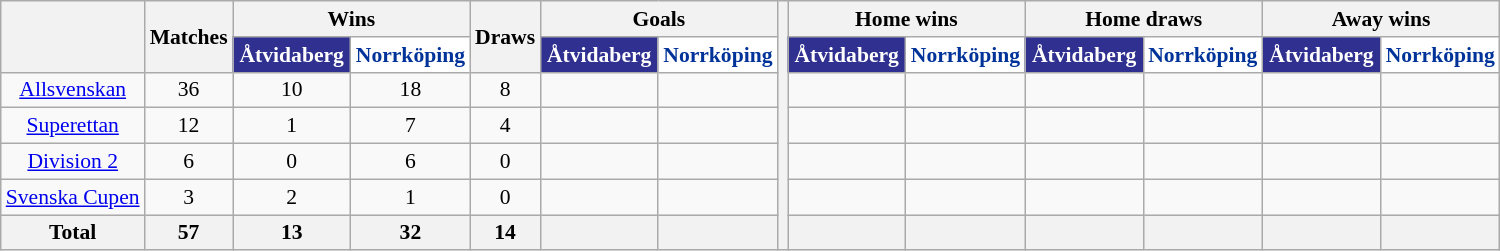<table class="wikitable" style="font-size:90%; text-align: center">
<tr>
<th rowspan="2"></th>
<th rowspan="2">Matches</th>
<th colspan="2">Wins</th>
<th rowspan="2">Draws</th>
<th colspan="2">Goals</th>
<th rowspan="7"></th>
<th colspan="2">Home wins</th>
<th colspan="2">Home draws</th>
<th colspan="2">Away wins</th>
</tr>
<tr>
<th style="color:#ffffff; background:#303090; width:5em">Åtvidaberg</th>
<th style="color:#003399; background:#ffffff;">Norrköping</th>
<th style="color:#ffffff; background:#303090; width:5em">Åtvidaberg</th>
<th style="color:#003399; background:#ffffff;">Norrköping</th>
<th style="color:#ffffff; background:#303090; width:5em">Åtvidaberg</th>
<th style="color:#003399; background:#ffffff;">Norrköping</th>
<th style="color:#ffffff; background:#303090; width:5em">Åtvidaberg</th>
<th style="color:#003399; background:#ffffff;">Norrköping</th>
<th style="color:#ffffff; background:#303090; width:5em">Åtvidaberg</th>
<th style="color:#003399; background:#ffffff;">Norrköping</th>
</tr>
<tr>
<td><a href='#'>Allsvenskan</a></td>
<td>36</td>
<td>10</td>
<td>18</td>
<td>8</td>
<td></td>
<td></td>
<td></td>
<td></td>
<td></td>
<td></td>
<td></td>
<td></td>
</tr>
<tr>
<td><a href='#'>Superettan</a></td>
<td>12</td>
<td>1</td>
<td>7</td>
<td>4</td>
<td></td>
<td></td>
<td></td>
<td></td>
<td></td>
<td></td>
<td></td>
<td></td>
</tr>
<tr>
<td><a href='#'>Division 2</a></td>
<td>6</td>
<td>0</td>
<td>6</td>
<td>0</td>
<td></td>
<td></td>
<td></td>
<td></td>
<td></td>
<td></td>
<td></td>
<td></td>
</tr>
<tr>
<td><a href='#'>Svenska Cupen</a></td>
<td>3</td>
<td>2</td>
<td>1</td>
<td>0</td>
<td></td>
<td></td>
<td></td>
<td></td>
<td></td>
<td></td>
<td></td>
<td></td>
</tr>
<tr>
<th>Total</th>
<th>57</th>
<th>13</th>
<th>32</th>
<th>14</th>
<th></th>
<th></th>
<th></th>
<th></th>
<th></th>
<th></th>
<th></th>
<th></th>
</tr>
</table>
